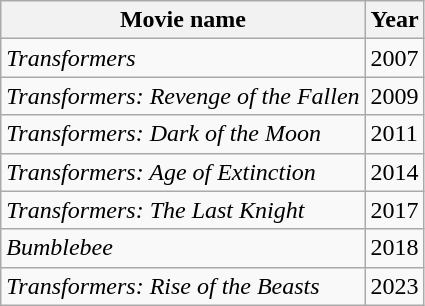<table class="wikitable">
<tr>
<th>Movie name</th>
<th>Year</th>
</tr>
<tr>
<td><em>Transformers</em></td>
<td>2007</td>
</tr>
<tr>
<td><em>Transformers: Revenge of the Fallen</em></td>
<td>2009</td>
</tr>
<tr>
<td><em>Transformers: Dark of the Moon</em></td>
<td>2011</td>
</tr>
<tr>
<td><em>Transformers: Age of Extinction</em></td>
<td>2014</td>
</tr>
<tr>
<td><em>Transformers: The Last Knight</em></td>
<td>2017</td>
</tr>
<tr>
<td><em>Bumblebee</em></td>
<td>2018</td>
</tr>
<tr>
<td><em>Transformers: Rise of the Beasts</em></td>
<td>2023</td>
</tr>
</table>
